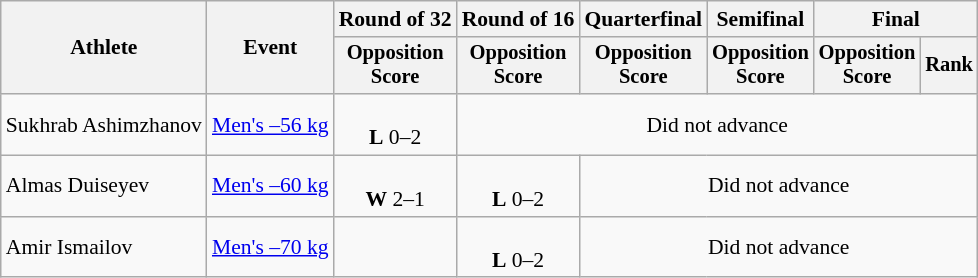<table class=wikitable style=font-size:90%;text-align:center>
<tr>
<th rowspan=2>Athlete</th>
<th rowspan=2>Event</th>
<th>Round of 32</th>
<th>Round of 16</th>
<th>Quarterfinal</th>
<th>Semifinal</th>
<th colspan=2>Final</th>
</tr>
<tr style=font-size:95%>
<th>Opposition<br>Score</th>
<th>Opposition<br>Score</th>
<th>Opposition<br>Score</th>
<th>Opposition<br>Score</th>
<th>Opposition<br>Score</th>
<th>Rank</th>
</tr>
<tr>
<td align=left>Sukhrab Ashimzhanov</td>
<td align=left><a href='#'>Men's –56 kg</a></td>
<td><br><strong>L</strong> 0–2</td>
<td colspan=5>Did not advance</td>
</tr>
<tr>
<td align=left>Almas Duiseyev</td>
<td align=left><a href='#'>Men's –60 kg</a></td>
<td><br><strong>W</strong> 2–1</td>
<td><br><strong>L</strong> 0–2</td>
<td colspan=4>Did not advance</td>
</tr>
<tr>
<td align=left>Amir Ismailov</td>
<td align=left><a href='#'>Men's –70 kg</a></td>
<td></td>
<td><br><strong>L</strong> 0–2</td>
<td colspan=4>Did not advance</td>
</tr>
</table>
